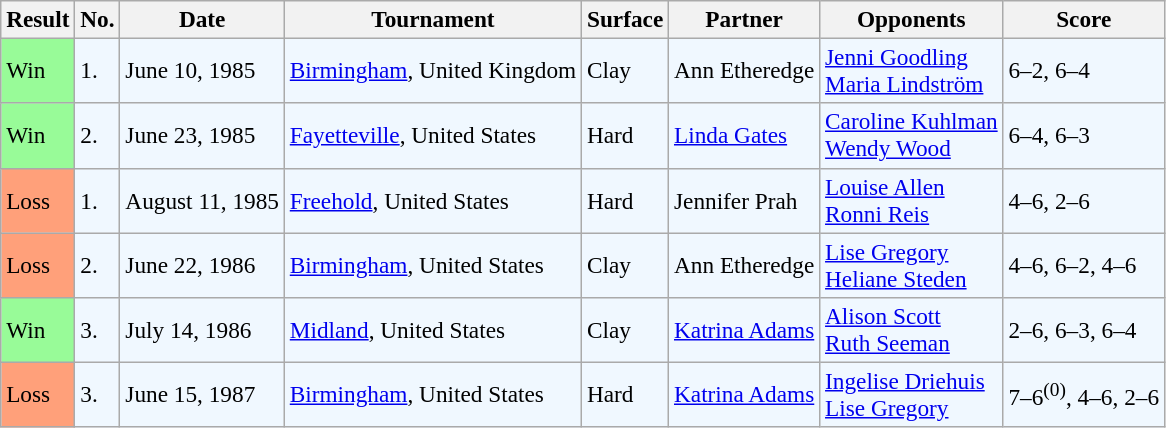<table class="sortable wikitable" style=font-size:97%>
<tr>
<th>Result</th>
<th>No.</th>
<th>Date</th>
<th>Tournament</th>
<th>Surface</th>
<th>Partner</th>
<th>Opponents</th>
<th>Score</th>
</tr>
<tr style="background:#f0f8ff;">
<td style="background:#98fb98;">Win</td>
<td>1.</td>
<td>June 10, 1985</td>
<td><a href='#'>Birmingham</a>, United Kingdom</td>
<td>Clay</td>
<td> Ann Etheredge</td>
<td> <a href='#'>Jenni Goodling</a> <br>  <a href='#'>Maria Lindström</a></td>
<td>6–2, 6–4</td>
</tr>
<tr bgcolor="#f0f8ff">
<td style="background:#98fb98;">Win</td>
<td>2.</td>
<td>June 23, 1985</td>
<td><a href='#'>Fayetteville</a>, United States</td>
<td>Hard</td>
<td> <a href='#'>Linda Gates</a></td>
<td> <a href='#'>Caroline Kuhlman</a> <br>  <a href='#'>Wendy Wood</a></td>
<td>6–4, 6–3</td>
</tr>
<tr style="background:#f0f8ff;">
<td style="background:#ffa07a;">Loss</td>
<td>1.</td>
<td>August 11, 1985</td>
<td><a href='#'>Freehold</a>, United States</td>
<td>Hard</td>
<td> Jennifer Prah</td>
<td> <a href='#'>Louise Allen</a> <br>  <a href='#'>Ronni Reis</a></td>
<td>4–6, 2–6</td>
</tr>
<tr style="background:#f0f8ff;">
<td style="background:#ffa07a;">Loss</td>
<td>2.</td>
<td>June 22, 1986</td>
<td><a href='#'>Birmingham</a>, United States</td>
<td>Clay</td>
<td> Ann Etheredge</td>
<td> <a href='#'>Lise Gregory</a> <br>  <a href='#'>Heliane Steden</a></td>
<td>4–6, 6–2, 4–6</td>
</tr>
<tr style="background:#f0f8ff;">
<td style="background:#98fb98;">Win</td>
<td>3.</td>
<td>July 14, 1986</td>
<td><a href='#'>Midland</a>, United States</td>
<td>Clay</td>
<td> <a href='#'>Katrina Adams</a></td>
<td> <a href='#'>Alison Scott</a> <br>  <a href='#'>Ruth Seeman</a></td>
<td>2–6, 6–3, 6–4</td>
</tr>
<tr style="background:#f0f8ff;">
<td style="background:#ffa07a;">Loss</td>
<td>3.</td>
<td>June 15, 1987</td>
<td><a href='#'>Birmingham</a>, United States</td>
<td>Hard</td>
<td> <a href='#'>Katrina Adams</a></td>
<td> <a href='#'>Ingelise Driehuis</a> <br>  <a href='#'>Lise Gregory</a></td>
<td>7–6<sup>(0)</sup>, 4–6, 2–6</td>
</tr>
</table>
